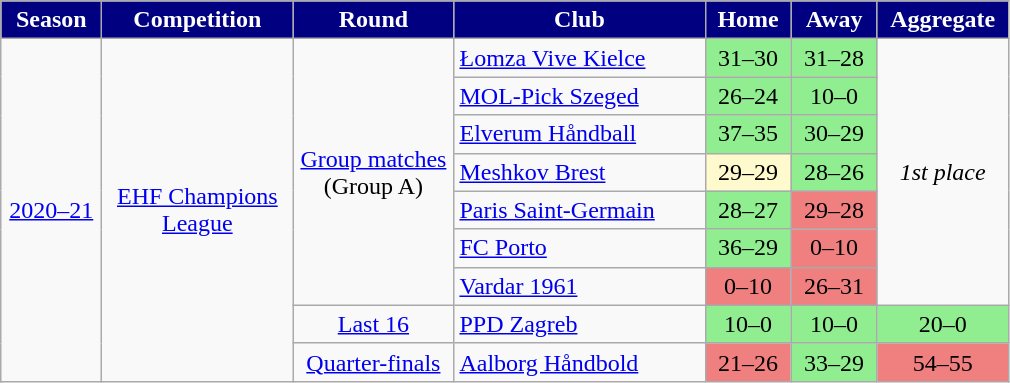<table class="wikitable" style="text-align: center">
<tr>
<th style="color:#FFFFFF; background:#000080"; width=60>Season</th>
<th style="color:#FFFFFF; background:#000080"; width=120>Competition</th>
<th style="color:#FFFFFF; background:#000080"; width=100>Round</th>
<th style="color:#FFFFFF; background:#000080"; width=160>Club</th>
<th style="color:#FFFFFF; background:#000080"; width=50>Home</th>
<th style="color:#FFFFFF; background:#000080"; width=50>Away</th>
<th style="color:#FFFFFF; background:#000080"; width=80>Aggregate</th>
</tr>
<tr>
<td rowspan="9"><a href='#'>2020–21</a></td>
<td rowspan="9"><a href='#'>EHF Champions League</a></td>
<td rowspan="7"><a href='#'>Group matches</a> (Group A)</td>
<td style="text-align:left"> <a href='#'>Łomza Vive Kielce</a></td>
<td style="text-align:center; background:lightgreen;">31–30</td>
<td style="text-align:center; background:lightgreen;">31–28</td>
<td rowspan="7" style="text-align:center;"><em>1st place</em></td>
</tr>
<tr>
<td style="text-align:left"> <a href='#'>MOL-Pick Szeged</a></td>
<td style="text-align:center; background:lightgreen;">26–24</td>
<td style="text-align:center; background:lightgreen;">10–0</td>
</tr>
<tr>
<td style="text-align:left"> <a href='#'>Elverum Håndball</a></td>
<td style="text-align:center; background:lightgreen;">37–35</td>
<td style="text-align:center; background:lightgreen;">30–29</td>
</tr>
<tr>
<td style="text-align:left"> <a href='#'>Meshkov Brest</a></td>
<td style="text-align:center; background:lemonchiffon;">29–29</td>
<td style="text-align:center; background:lightgreen;">28–26</td>
</tr>
<tr>
<td style="text-align:left"> <a href='#'>Paris Saint-Germain</a></td>
<td style="text-align:center; background:lightgreen;">28–27</td>
<td style="text-align:center; background:lightcoral;">29–28</td>
</tr>
<tr>
<td style="text-align:left"> <a href='#'>FC Porto</a></td>
<td style="text-align:center; background:lightgreen;">36–29</td>
<td style="text-align:center; background:lightcoral;">0–10</td>
</tr>
<tr>
<td style="text-align:left"> <a href='#'>Vardar 1961</a></td>
<td style="text-align:center; background:lightcoral;">0–10</td>
<td style="text-align:center; background:lightcoral;">26–31</td>
</tr>
<tr>
<td><a href='#'>Last 16</a></td>
<td style="text-align:left"> <a href='#'>PPD Zagreb</a></td>
<td style="text-align:center; background:lightgreen;">10–0</td>
<td style="text-align:center; background:lightgreen;">10–0</td>
<td style="text-align:center; background:lightgreen;">20–0</td>
</tr>
<tr>
<td><a href='#'>Quarter-finals</a></td>
<td style="text-align:left"> <a href='#'>Aalborg Håndbold</a></td>
<td style="text-align:center; background:lightcoral;">21–26</td>
<td style="text-align:center; background:lightgreen;">33–29</td>
<td style="text-align:center; background:lightcoral;">54–55</td>
</tr>
</table>
